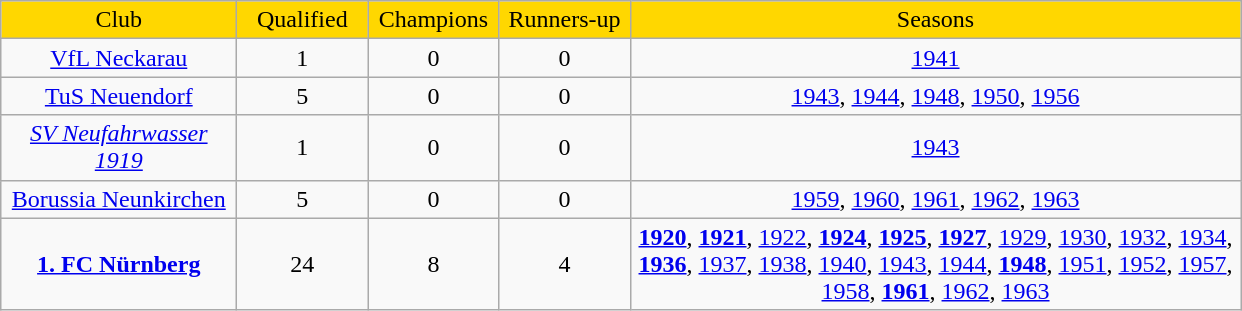<table class="wikitable sortable">
<tr align="center" bgcolor="#FFD700">
<td width="150">Club</td>
<td width="80">Qualified</td>
<td width="80">Champions</td>
<td width="80">Runners-up</td>
<td width="400">Seasons</td>
</tr>
<tr align="center">
<td><a href='#'>VfL Neckarau</a></td>
<td>1</td>
<td>0</td>
<td>0</td>
<td><a href='#'>1941</a></td>
</tr>
<tr align="center">
<td><a href='#'>TuS Neuendorf</a></td>
<td>5</td>
<td>0</td>
<td>0</td>
<td><a href='#'>1943</a>, <a href='#'>1944</a>, <a href='#'>1948</a>, <a href='#'>1950</a>, <a href='#'>1956</a></td>
</tr>
<tr align="center">
<td><em><a href='#'>SV Neufahrwasser 1919</a></em></td>
<td>1</td>
<td>0</td>
<td>0</td>
<td><a href='#'>1943</a></td>
</tr>
<tr align="center">
<td><a href='#'>Borussia Neunkirchen</a></td>
<td>5</td>
<td>0</td>
<td>0</td>
<td><a href='#'>1959</a>, <a href='#'>1960</a>, <a href='#'>1961</a>, <a href='#'>1962</a>, <a href='#'>1963</a></td>
</tr>
<tr align="center">
<td><strong><a href='#'>1. FC Nürnberg</a></strong></td>
<td>24</td>
<td>8</td>
<td>4</td>
<td><strong><a href='#'>1920</a></strong>, <strong><a href='#'>1921</a></strong>, <a href='#'>1922</a>, <strong><a href='#'>1924</a></strong>, <strong><a href='#'>1925</a></strong>, <strong><a href='#'>1927</a></strong>, <a href='#'>1929</a>, <a href='#'>1930</a>, <a href='#'>1932</a>, <a href='#'>1934</a>, <strong><a href='#'>1936</a></strong>, <a href='#'>1937</a>, <a href='#'>1938</a>, <a href='#'>1940</a>, <a href='#'>1943</a>, <a href='#'>1944</a>, <strong><a href='#'>1948</a></strong>, <a href='#'>1951</a>, <a href='#'>1952</a>, <a href='#'>1957</a>, <a href='#'>1958</a>, <strong><a href='#'>1961</a></strong>, <a href='#'>1962</a>, <a href='#'>1963</a></td>
</tr>
</table>
